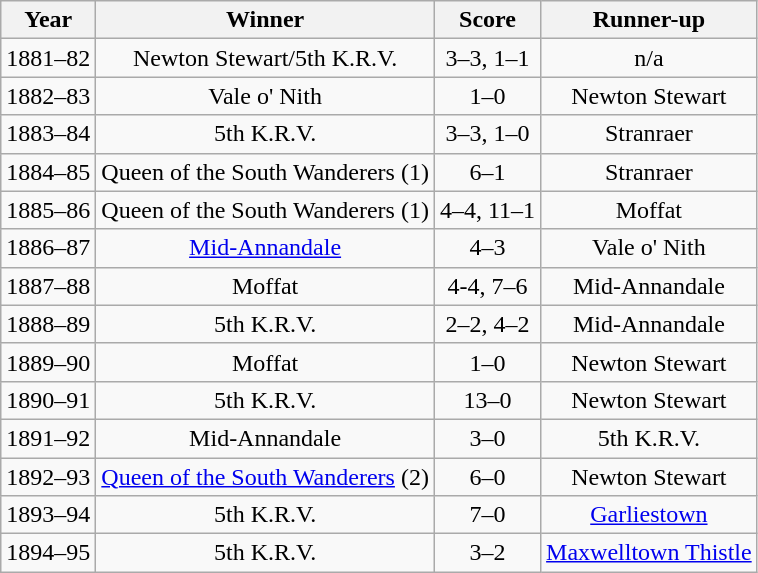<table class="wikitable sortable" style="font-size:100%; text-align:center">
<tr>
<th>Year</th>
<th>Winner</th>
<th>Score</th>
<th>Runner-up</th>
</tr>
<tr>
<td>1881–82</td>
<td>Newton Stewart/5th K.R.V.</td>
<td>3–3, 1–1</td>
<td>n/a</td>
</tr>
<tr>
<td>1882–83</td>
<td>Vale o' Nith</td>
<td>1–0</td>
<td>Newton Stewart</td>
</tr>
<tr>
<td>1883–84</td>
<td>5th K.R.V.</td>
<td>3–3, 1–0</td>
<td>Stranraer</td>
</tr>
<tr>
<td>1884–85</td>
<td>Queen of the South Wanderers (1)</td>
<td>6–1</td>
<td>Stranraer</td>
</tr>
<tr>
<td>1885–86</td>
<td>Queen of the South Wanderers (1)</td>
<td>4–4, 11–1</td>
<td>Moffat</td>
</tr>
<tr>
<td>1886–87</td>
<td><a href='#'>Mid-Annandale</a></td>
<td>4–3</td>
<td>Vale o' Nith</td>
</tr>
<tr>
<td>1887–88</td>
<td>Moffat</td>
<td>4-4, 7–6</td>
<td>Mid-Annandale</td>
</tr>
<tr>
<td>1888–89</td>
<td>5th K.R.V.</td>
<td>2–2, 4–2</td>
<td>Mid-Annandale</td>
</tr>
<tr>
<td>1889–90</td>
<td>Moffat</td>
<td>1–0</td>
<td>Newton Stewart</td>
</tr>
<tr>
<td>1890–91</td>
<td>5th K.R.V.</td>
<td>13–0</td>
<td>Newton Stewart</td>
</tr>
<tr>
<td>1891–92</td>
<td>Mid-Annandale</td>
<td>3–0</td>
<td>5th K.R.V.</td>
</tr>
<tr>
<td>1892–93</td>
<td><a href='#'>Queen of the South Wanderers</a> (2)</td>
<td>6–0</td>
<td>Newton Stewart</td>
</tr>
<tr>
<td>1893–94</td>
<td>5th K.R.V.</td>
<td>7–0</td>
<td><a href='#'>Garliestown</a></td>
</tr>
<tr>
<td>1894–95</td>
<td>5th K.R.V.</td>
<td>3–2</td>
<td><a href='#'>Maxwelltown Thistle</a></td>
</tr>
</table>
